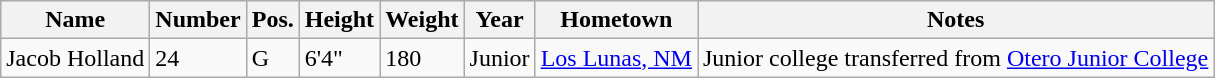<table class="wikitable sortable" border="1">
<tr>
<th>Name</th>
<th>Number</th>
<th>Pos.</th>
<th>Height</th>
<th>Weight</th>
<th>Year</th>
<th>Hometown</th>
<th class="unsortable">Notes</th>
</tr>
<tr>
<td>Jacob Holland</td>
<td>24</td>
<td>G</td>
<td>6'4"</td>
<td>180</td>
<td>Junior</td>
<td><a href='#'>Los Lunas, NM</a></td>
<td>Junior college transferred from <a href='#'>Otero Junior College</a></td>
</tr>
</table>
